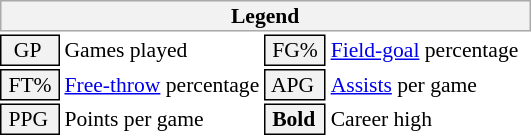<table class="toccolours" style="font-size: 90%; white-space: nowrap;">
<tr>
<th colspan="6" style="background:#f2f2f2; border:1px solid #aaa;">Legend</th>
</tr>
<tr>
<td style="background:#f2f2f2; border:1px solid black;">  GP</td>
<td>Games played</td>
<td style="background:#f2f2f2; border:1px solid black;"> FG% </td>
<td style="padding-right: 8px"><a href='#'>Field-goal</a> percentage</td>
</tr>
<tr>
<td style="background:#f2f2f2; border:1px solid black;"> FT% </td>
<td><a href='#'>Free-throw</a> percentage</td>
<td style="background:#f2f2f2; border:1px solid black;"> APG </td>
<td><a href='#'>Assists</a> per game</td>
</tr>
<tr>
<td style="background:#f2f2f2; border:1px solid black;"> PPG </td>
<td>Points per game</td>
<td style="background-color: #F2F2F2; border: 1px solid black"> <strong>Bold</strong> </td>
<td>Career high</td>
</tr>
<tr>
</tr>
</table>
